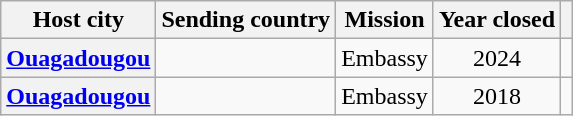<table class="wikitable plainrowheaders">
<tr>
<th scope="col">Host city</th>
<th scope="col">Sending country</th>
<th scope="col">Mission</th>
<th scope="col">Year closed</th>
<th scope="col"></th>
</tr>
<tr>
<th><a href='#'>Ouagadougou</a></th>
<td></td>
<td style="text-align:center;">Embassy</td>
<td style="text-align:center;">2024</td>
<td style="text-align:center;"></td>
</tr>
<tr>
<th><a href='#'>Ouagadougou</a></th>
<td></td>
<td style="text-align:center;">Embassy</td>
<td style="text-align:center;">2018</td>
<td style="text-align:center;"></td>
</tr>
</table>
